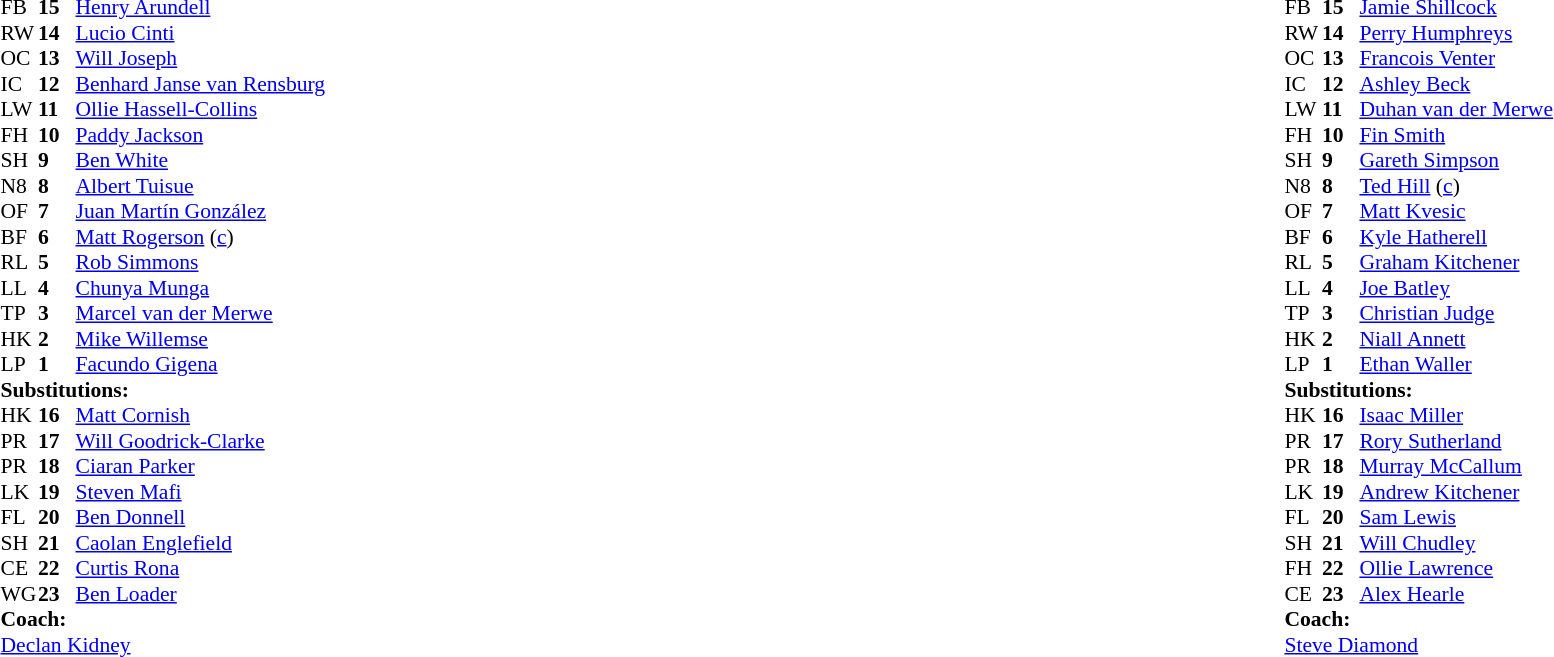<table width="100%">
<tr>
<td valign="top" width="50%"><br><table cellspacing="0" cellpadding="0" style="font-size: 90%">
<tr>
<th width="25"></th>
<th width="25"></th>
</tr>
<tr>
<td>FB</td>
<td><strong>15</strong></td>
<td> <a href='#'>Henry Arundell</a></td>
</tr>
<tr>
<td>RW</td>
<td><strong>14</strong></td>
<td> <a href='#'>Lucio Cinti</a></td>
</tr>
<tr>
<td>OC</td>
<td><strong>13</strong></td>
<td> <a href='#'>Will Joseph</a></td>
</tr>
<tr>
<td>IC</td>
<td><strong>12</strong></td>
<td> <a href='#'>Benhard Janse van Rensburg</a></td>
</tr>
<tr>
<td>LW</td>
<td><strong>11</strong></td>
<td> <a href='#'>Ollie Hassell-Collins</a></td>
</tr>
<tr>
<td>FH</td>
<td><strong>10</strong></td>
<td> <a href='#'>Paddy Jackson</a></td>
</tr>
<tr>
<td>SH</td>
<td><strong>9</strong></td>
<td> <a href='#'>Ben White</a></td>
</tr>
<tr>
<td>N8</td>
<td><strong>8</strong></td>
<td> <a href='#'>Albert Tuisue</a></td>
</tr>
<tr>
<td>OF</td>
<td><strong>7</strong></td>
<td> <a href='#'>Juan Martín González</a></td>
</tr>
<tr>
<td>BF</td>
<td><strong>6</strong></td>
<td> <a href='#'>Matt Rogerson</a> (<a href='#'>c</a>)</td>
</tr>
<tr>
<td>RL</td>
<td><strong>5</strong></td>
<td> <a href='#'>Rob Simmons</a></td>
</tr>
<tr>
<td>LL</td>
<td><strong>4</strong></td>
<td> <a href='#'>Chunya Munga</a></td>
</tr>
<tr>
<td>TP</td>
<td><strong>3</strong></td>
<td> <a href='#'>Marcel van der Merwe</a></td>
</tr>
<tr>
<td>HK</td>
<td><strong>2</strong></td>
<td> <a href='#'>Mike Willemse</a></td>
</tr>
<tr>
<td>LP</td>
<td><strong>1</strong></td>
<td> <a href='#'>Facundo Gigena</a></td>
</tr>
<tr>
<td colspan="3"><strong>Substitutions:</strong></td>
</tr>
<tr>
<td>HK</td>
<td><strong>16</strong></td>
<td> <a href='#'>Matt Cornish</a></td>
</tr>
<tr>
<td>PR</td>
<td><strong>17</strong></td>
<td> <a href='#'>Will Goodrick-Clarke</a></td>
</tr>
<tr>
<td>PR</td>
<td><strong>18</strong></td>
<td> <a href='#'>Ciaran Parker</a></td>
</tr>
<tr>
<td>LK</td>
<td><strong>19</strong></td>
<td> <a href='#'>Steven Mafi</a></td>
</tr>
<tr>
<td>FL</td>
<td><strong>20</strong></td>
<td> <a href='#'>Ben Donnell</a></td>
</tr>
<tr>
<td>SH</td>
<td><strong>21</strong></td>
<td> <a href='#'>Caolan Englefield</a></td>
</tr>
<tr>
<td>CE</td>
<td><strong>22</strong></td>
<td> <a href='#'>Curtis Rona</a></td>
</tr>
<tr>
<td>WG</td>
<td><strong>23</strong></td>
<td> <a href='#'>Ben Loader</a></td>
</tr>
<tr>
<td colspan="3"><strong>Coach:</strong></td>
</tr>
<tr>
<td colspan="3"> <a href='#'>Declan Kidney</a></td>
</tr>
</table>
</td>
<td valign="top"></td>
<td valign="top" width="50%"><br><table align="center" cellspacing="0" cellpadding="0" style="font-size: 90%">
<tr>
<th width="25"></th>
<th width="25"></th>
</tr>
<tr>
<td>FB</td>
<td><strong>15</strong></td>
<td> <a href='#'>Jamie Shillcock</a></td>
</tr>
<tr>
<td>RW</td>
<td><strong>14</strong></td>
<td> <a href='#'>Perry Humphreys</a></td>
</tr>
<tr>
<td>OC</td>
<td><strong>13</strong></td>
<td> <a href='#'>Francois Venter</a></td>
</tr>
<tr>
<td>IC</td>
<td><strong>12</strong></td>
<td> <a href='#'>Ashley Beck</a></td>
</tr>
<tr>
<td>LW</td>
<td><strong>11</strong></td>
<td> <a href='#'>Duhan van der Merwe</a></td>
</tr>
<tr>
<td>FH</td>
<td><strong>10</strong></td>
<td> <a href='#'>Fin Smith</a></td>
</tr>
<tr>
<td>SH</td>
<td><strong>9</strong></td>
<td> <a href='#'>Gareth Simpson</a></td>
</tr>
<tr>
<td>N8</td>
<td><strong>8</strong></td>
<td> <a href='#'>Ted Hill</a> (<a href='#'>c</a>)</td>
</tr>
<tr>
<td>OF</td>
<td><strong>7</strong></td>
<td> <a href='#'>Matt Kvesic</a></td>
</tr>
<tr>
<td>BF</td>
<td><strong>6</strong></td>
<td> <a href='#'>Kyle Hatherell</a></td>
</tr>
<tr>
<td>RL</td>
<td><strong>5</strong></td>
<td> <a href='#'>Graham Kitchener</a></td>
</tr>
<tr>
<td>LL</td>
<td><strong>4</strong></td>
<td> <a href='#'>Joe Batley</a></td>
</tr>
<tr>
<td>TP</td>
<td><strong>3</strong></td>
<td> <a href='#'>Christian Judge</a></td>
</tr>
<tr>
<td>HK</td>
<td><strong>2</strong></td>
<td> <a href='#'>Niall Annett</a></td>
</tr>
<tr>
<td>LP</td>
<td><strong>1</strong></td>
<td> <a href='#'>Ethan Waller</a></td>
</tr>
<tr>
<td colspan="3"><strong>Substitutions:</strong></td>
</tr>
<tr>
<td>HK</td>
<td><strong>16</strong></td>
<td> <a href='#'>Isaac Miller</a></td>
</tr>
<tr>
<td>PR</td>
<td><strong>17</strong></td>
<td> <a href='#'>Rory Sutherland</a></td>
</tr>
<tr>
<td>PR</td>
<td><strong>18</strong></td>
<td> <a href='#'>Murray McCallum</a></td>
</tr>
<tr>
<td>LK</td>
<td><strong>19</strong></td>
<td> <a href='#'>Andrew Kitchener</a></td>
</tr>
<tr>
<td>FL</td>
<td><strong>20</strong></td>
<td> <a href='#'>Sam Lewis</a></td>
</tr>
<tr>
<td>SH</td>
<td><strong>21</strong></td>
<td> <a href='#'>Will Chudley</a></td>
</tr>
<tr>
<td>FH</td>
<td><strong>22</strong></td>
<td> <a href='#'>Ollie Lawrence</a></td>
</tr>
<tr>
<td>CE</td>
<td><strong>23</strong></td>
<td> <a href='#'>Alex Hearle</a></td>
</tr>
<tr>
<td colspan="3"><strong>Coach:</strong></td>
</tr>
<tr>
<td colspan="3"> <a href='#'>Steve Diamond</a></td>
</tr>
</table>
</td>
</tr>
</table>
